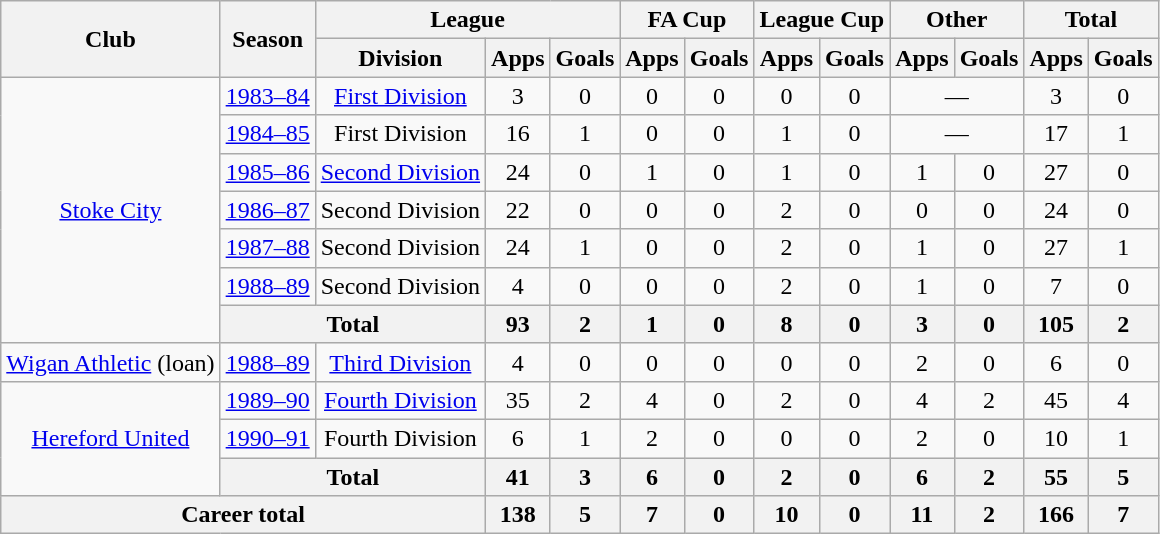<table class="wikitable" style="text-align: center;">
<tr>
<th rowspan="2">Club</th>
<th rowspan="2">Season</th>
<th colspan="3">League</th>
<th colspan="2">FA Cup</th>
<th colspan="2">League Cup</th>
<th colspan="2">Other</th>
<th colspan="2">Total</th>
</tr>
<tr>
<th>Division</th>
<th>Apps</th>
<th>Goals</th>
<th>Apps</th>
<th>Goals</th>
<th>Apps</th>
<th>Goals</th>
<th>Apps</th>
<th>Goals</th>
<th>Apps</th>
<th>Goals</th>
</tr>
<tr>
<td rowspan="7"><a href='#'>Stoke City</a></td>
<td><a href='#'>1983–84</a></td>
<td><a href='#'>First Division</a></td>
<td>3</td>
<td>0</td>
<td>0</td>
<td>0</td>
<td>0</td>
<td>0</td>
<td colspan="2">—</td>
<td>3</td>
<td>0</td>
</tr>
<tr>
<td><a href='#'>1984–85</a></td>
<td>First Division</td>
<td>16</td>
<td>1</td>
<td>0</td>
<td>0</td>
<td>1</td>
<td>0</td>
<td colspan="2">—</td>
<td>17</td>
<td>1</td>
</tr>
<tr>
<td><a href='#'>1985–86</a></td>
<td><a href='#'>Second Division</a></td>
<td>24</td>
<td>0</td>
<td>1</td>
<td>0</td>
<td>1</td>
<td>0</td>
<td>1</td>
<td>0</td>
<td>27</td>
<td>0</td>
</tr>
<tr>
<td><a href='#'>1986–87</a></td>
<td>Second Division</td>
<td>22</td>
<td>0</td>
<td>0</td>
<td>0</td>
<td>2</td>
<td>0</td>
<td>0</td>
<td>0</td>
<td>24</td>
<td>0</td>
</tr>
<tr>
<td><a href='#'>1987–88</a></td>
<td>Second Division</td>
<td>24</td>
<td>1</td>
<td>0</td>
<td>0</td>
<td>2</td>
<td>0</td>
<td>1</td>
<td>0</td>
<td>27</td>
<td>1</td>
</tr>
<tr>
<td><a href='#'>1988–89</a></td>
<td>Second Division</td>
<td>4</td>
<td>0</td>
<td>0</td>
<td>0</td>
<td>2</td>
<td>0</td>
<td>1</td>
<td>0</td>
<td>7</td>
<td>0</td>
</tr>
<tr>
<th colspan=2>Total</th>
<th>93</th>
<th>2</th>
<th>1</th>
<th>0</th>
<th>8</th>
<th>0</th>
<th>3</th>
<th>0</th>
<th>105</th>
<th>2</th>
</tr>
<tr>
<td><a href='#'>Wigan Athletic</a> (loan)</td>
<td><a href='#'>1988–89</a></td>
<td><a href='#'>Third Division</a></td>
<td>4</td>
<td>0</td>
<td>0</td>
<td>0</td>
<td>0</td>
<td>0</td>
<td>2</td>
<td>0</td>
<td>6</td>
<td>0</td>
</tr>
<tr>
<td rowspan="3"><a href='#'>Hereford United</a></td>
<td><a href='#'>1989–90</a></td>
<td><a href='#'>Fourth Division</a></td>
<td>35</td>
<td>2</td>
<td>4</td>
<td>0</td>
<td>2</td>
<td>0</td>
<td>4</td>
<td>2</td>
<td>45</td>
<td>4</td>
</tr>
<tr>
<td><a href='#'>1990–91</a></td>
<td>Fourth Division</td>
<td>6</td>
<td>1</td>
<td>2</td>
<td>0</td>
<td>0</td>
<td>0</td>
<td>2</td>
<td>0</td>
<td>10</td>
<td>1</td>
</tr>
<tr>
<th colspan=2>Total</th>
<th>41</th>
<th>3</th>
<th>6</th>
<th>0</th>
<th>2</th>
<th>0</th>
<th>6</th>
<th>2</th>
<th>55</th>
<th>5</th>
</tr>
<tr>
<th colspan=3>Career total</th>
<th>138</th>
<th>5</th>
<th>7</th>
<th>0</th>
<th>10</th>
<th>0</th>
<th>11</th>
<th>2</th>
<th>166</th>
<th>7</th>
</tr>
</table>
